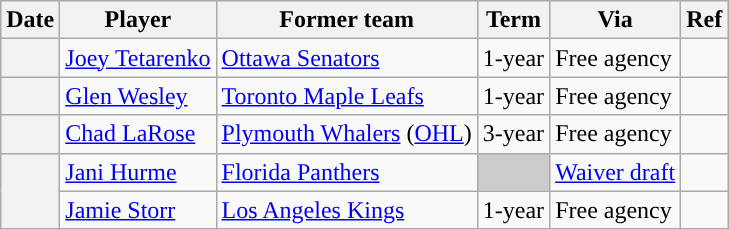<table class="wikitable plainrowheaders">
<tr style="background:#ddd; text-align:center;">
<th>Date</th>
<th>Player</th>
<th>Former team</th>
<th>Term</th>
<th>Via</th>
<th>Ref</th>
</tr>
<tr>
<th scope="row"></th>
<td><a href='#'>Joey Tetarenko</a></td>
<td><a href='#'>Ottawa Senators</a></td>
<td>1-year</td>
<td>Free agency</td>
<td></td>
</tr>
<tr>
<th scope="row"></th>
<td><a href='#'>Glen Wesley</a></td>
<td><a href='#'>Toronto Maple Leafs</a></td>
<td>1-year</td>
<td>Free agency</td>
<td></td>
</tr>
<tr>
<th scope="row"></th>
<td><a href='#'>Chad LaRose</a></td>
<td><a href='#'>Plymouth Whalers</a> (<a href='#'>OHL</a>)</td>
<td>3-year</td>
<td>Free agency</td>
<td></td>
</tr>
<tr>
<th scope="row" rowspan=2></th>
<td><a href='#'>Jani Hurme</a></td>
<td><a href='#'>Florida Panthers</a></td>
<td style="background:#ccc"></td>
<td><a href='#'>Waiver draft</a></td>
<td></td>
</tr>
<tr>
<td><a href='#'>Jamie Storr</a></td>
<td><a href='#'>Los Angeles Kings</a></td>
<td>1-year</td>
<td>Free agency</td>
<td></td>
</tr>
</table>
